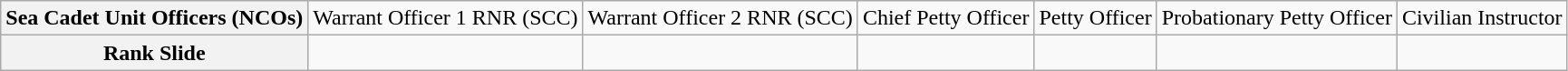<table class="wikitable">
<tr style="text-align:center;">
<th>Sea Cadet Unit Officers (NCOs)</th>
<td>Warrant Officer 1 RNR (SCC)</td>
<td>Warrant Officer 2 RNR (SCC)</td>
<td>Chief Petty Officer</td>
<td>Petty Officer</td>
<td>Probationary Petty Officer</td>
<td>Civilian Instructor</td>
</tr>
<tr style="text-align:center;">
<th>Rank Slide</th>
<td></td>
<td></td>
<td></td>
<td></td>
<td></td>
<td></td>
</tr>
</table>
